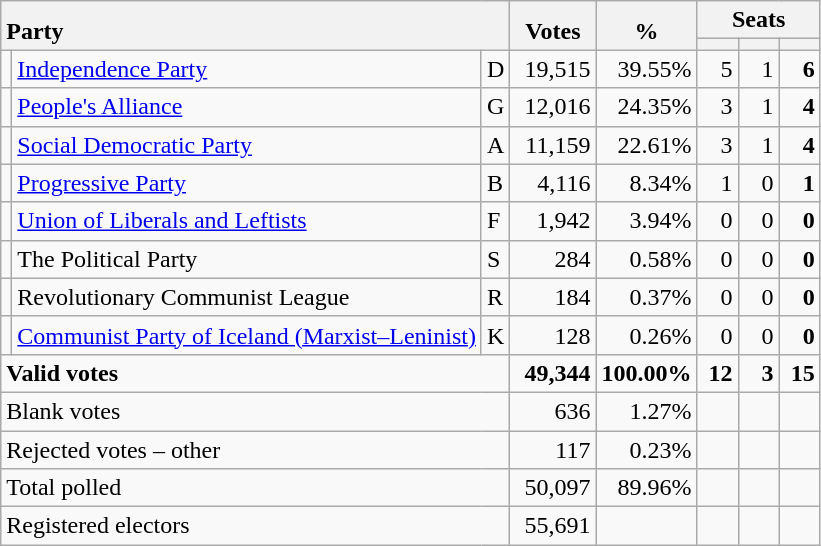<table class="wikitable" border="1" style="text-align:right;">
<tr>
<th style="text-align:left;" valign=bottom rowspan=2 colspan=3>Party</th>
<th align=center valign=bottom rowspan=2 width="50">Votes</th>
<th align=center valign=bottom rowspan=2 width="50">%</th>
<th colspan=3>Seats</th>
</tr>
<tr>
<th align=center valign=bottom width="20"><small></small></th>
<th align=center valign=bottom width="20"><small><a href='#'></a></small></th>
<th align=center valign=bottom width="20"><small></small></th>
</tr>
<tr>
<td></td>
<td align=left><a href='#'>Independence Party</a></td>
<td align=left>D</td>
<td>19,515</td>
<td>39.55%</td>
<td>5</td>
<td>1</td>
<td><strong>6</strong></td>
</tr>
<tr>
<td></td>
<td align=left><a href='#'>People's Alliance</a></td>
<td align=left>G</td>
<td>12,016</td>
<td>24.35%</td>
<td>3</td>
<td>1</td>
<td><strong>4</strong></td>
</tr>
<tr>
<td></td>
<td align=left><a href='#'>Social Democratic Party</a></td>
<td align=left>A</td>
<td>11,159</td>
<td>22.61%</td>
<td>3</td>
<td>1</td>
<td><strong>4</strong></td>
</tr>
<tr>
<td></td>
<td align=left><a href='#'>Progressive Party</a></td>
<td align=left>B</td>
<td>4,116</td>
<td>8.34%</td>
<td>1</td>
<td>0</td>
<td><strong>1</strong></td>
</tr>
<tr>
<td></td>
<td align=left><a href='#'>Union of Liberals and Leftists</a></td>
<td align=left>F</td>
<td>1,942</td>
<td>3.94%</td>
<td>0</td>
<td>0</td>
<td><strong>0</strong></td>
</tr>
<tr>
<td></td>
<td align=left>The Political Party</td>
<td align=left>S</td>
<td>284</td>
<td>0.58%</td>
<td>0</td>
<td>0</td>
<td><strong>0</strong></td>
</tr>
<tr>
<td></td>
<td align=left>Revolutionary Communist League</td>
<td align=left>R</td>
<td>184</td>
<td>0.37%</td>
<td>0</td>
<td>0</td>
<td><strong>0</strong></td>
</tr>
<tr>
<td></td>
<td align=left><a href='#'>Communist Party of Iceland (Marxist–Leninist)</a></td>
<td align=left>K</td>
<td>128</td>
<td>0.26%</td>
<td>0</td>
<td>0</td>
<td><strong>0</strong></td>
</tr>
<tr style="font-weight:bold">
<td align=left colspan=3>Valid votes</td>
<td>49,344</td>
<td>100.00%</td>
<td>12</td>
<td>3</td>
<td>15</td>
</tr>
<tr>
<td align=left colspan=3>Blank votes</td>
<td>636</td>
<td>1.27%</td>
<td></td>
<td></td>
<td></td>
</tr>
<tr>
<td align=left colspan=3>Rejected votes – other</td>
<td>117</td>
<td>0.23%</td>
<td></td>
<td></td>
<td></td>
</tr>
<tr>
<td align=left colspan=3>Total polled</td>
<td>50,097</td>
<td>89.96%</td>
<td></td>
<td></td>
<td></td>
</tr>
<tr>
<td align=left colspan=3>Registered electors</td>
<td>55,691</td>
<td></td>
<td></td>
<td></td>
<td></td>
</tr>
</table>
